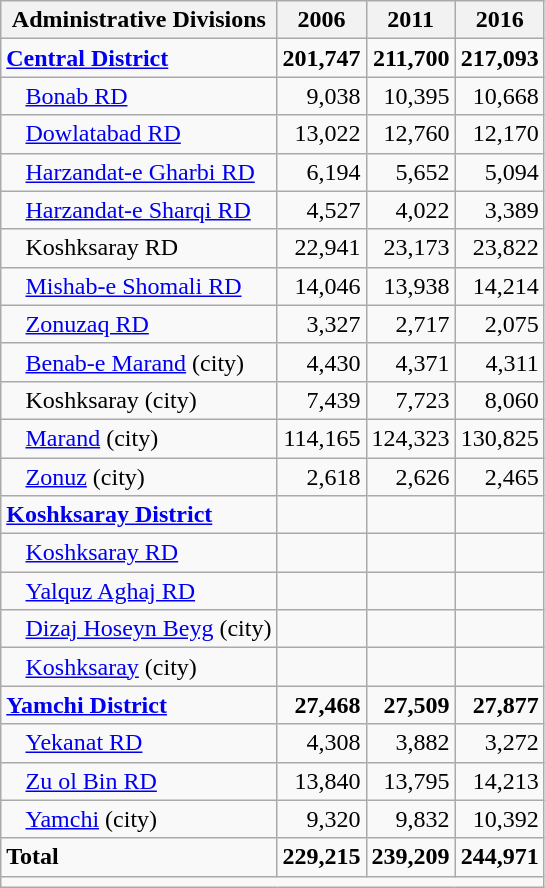<table class="wikitable">
<tr>
<th>Administrative Divisions</th>
<th>2006</th>
<th>2011</th>
<th>2016</th>
</tr>
<tr>
<td><strong><a href='#'>Central District</a></strong></td>
<td style="text-align: right;"><strong>201,747</strong></td>
<td style="text-align: right;"><strong>211,700</strong></td>
<td style="text-align: right;"><strong>217,093</strong></td>
</tr>
<tr>
<td style="padding-left: 1em;"><a href='#'>Bonab RD</a></td>
<td style="text-align: right;">9,038</td>
<td style="text-align: right;">10,395</td>
<td style="text-align: right;">10,668</td>
</tr>
<tr>
<td style="padding-left: 1em;"><a href='#'>Dowlatabad RD</a></td>
<td style="text-align: right;">13,022</td>
<td style="text-align: right;">12,760</td>
<td style="text-align: right;">12,170</td>
</tr>
<tr>
<td style="padding-left: 1em;"><a href='#'>Harzandat-e Gharbi RD</a></td>
<td style="text-align: right;">6,194</td>
<td style="text-align: right;">5,652</td>
<td style="text-align: right;">5,094</td>
</tr>
<tr>
<td style="padding-left: 1em;"><a href='#'>Harzandat-e Sharqi RD</a></td>
<td style="text-align: right;">4,527</td>
<td style="text-align: right;">4,022</td>
<td style="text-align: right;">3,389</td>
</tr>
<tr>
<td style="padding-left: 1em;">Koshksaray RD</td>
<td style="text-align: right;">22,941</td>
<td style="text-align: right;">23,173</td>
<td style="text-align: right;">23,822</td>
</tr>
<tr>
<td style="padding-left: 1em;"><a href='#'>Mishab-e Shomali RD</a></td>
<td style="text-align: right;">14,046</td>
<td style="text-align: right;">13,938</td>
<td style="text-align: right;">14,214</td>
</tr>
<tr>
<td style="padding-left: 1em;"><a href='#'>Zonuzaq RD</a></td>
<td style="text-align: right;">3,327</td>
<td style="text-align: right;">2,717</td>
<td style="text-align: right;">2,075</td>
</tr>
<tr>
<td style="padding-left: 1em;"><a href='#'>Benab-e Marand</a> (city)</td>
<td style="text-align: right;">4,430</td>
<td style="text-align: right;">4,371</td>
<td style="text-align: right;">4,311</td>
</tr>
<tr>
<td style="padding-left: 1em;">Koshksaray (city)</td>
<td style="text-align: right;">7,439</td>
<td style="text-align: right;">7,723</td>
<td style="text-align: right;">8,060</td>
</tr>
<tr>
<td style="padding-left: 1em;"><a href='#'>Marand</a> (city)</td>
<td style="text-align: right;">114,165</td>
<td style="text-align: right;">124,323</td>
<td style="text-align: right;">130,825</td>
</tr>
<tr>
<td style="padding-left: 1em;"><a href='#'>Zonuz</a> (city)</td>
<td style="text-align: right;">2,618</td>
<td style="text-align: right;">2,626</td>
<td style="text-align: right;">2,465</td>
</tr>
<tr>
<td><strong><a href='#'>Koshksaray District</a></strong></td>
<td style="text-align: right;"></td>
<td style="text-align: right;"></td>
<td style="text-align: right;"></td>
</tr>
<tr>
<td style="padding-left: 1em;"><a href='#'>Koshksaray RD</a></td>
<td style="text-align: right;"></td>
<td style="text-align: right;"></td>
<td style="text-align: right;"></td>
</tr>
<tr>
<td style="padding-left: 1em;"><a href='#'>Yalquz Aghaj RD</a></td>
<td style="text-align: right;"></td>
<td style="text-align: right;"></td>
<td style="text-align: right;"></td>
</tr>
<tr>
<td style="padding-left: 1em;"><a href='#'>Dizaj Hoseyn Beyg</a> (city)</td>
<td style="text-align: right;"></td>
<td style="text-align: right;"></td>
<td style="text-align: right;"></td>
</tr>
<tr>
<td style="padding-left: 1em;"><a href='#'>Koshksaray</a> (city)</td>
<td style="text-align: right;"></td>
<td style="text-align: right;"></td>
<td style="text-align: right;"></td>
</tr>
<tr>
<td><strong><a href='#'>Yamchi District</a></strong></td>
<td style="text-align: right;"><strong>27,468</strong></td>
<td style="text-align: right;"><strong>27,509</strong></td>
<td style="text-align: right;"><strong>27,877</strong></td>
</tr>
<tr>
<td style="padding-left: 1em;"><a href='#'>Yekanat RD</a></td>
<td style="text-align: right;">4,308</td>
<td style="text-align: right;">3,882</td>
<td style="text-align: right;">3,272</td>
</tr>
<tr>
<td style="padding-left: 1em;"><a href='#'>Zu ol Bin RD</a></td>
<td style="text-align: right;">13,840</td>
<td style="text-align: right;">13,795</td>
<td style="text-align: right;">14,213</td>
</tr>
<tr>
<td style="padding-left: 1em;"><a href='#'>Yamchi</a> (city)</td>
<td style="text-align: right;">9,320</td>
<td style="text-align: right;">9,832</td>
<td style="text-align: right;">10,392</td>
</tr>
<tr>
<td><strong>Total</strong></td>
<td style="text-align: right;"><strong>229,215</strong></td>
<td style="text-align: right;"><strong>239,209</strong></td>
<td style="text-align: right;"><strong>244,971</strong></td>
</tr>
<tr>
<td colspan=4></td>
</tr>
</table>
